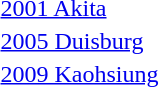<table>
<tr>
<td><a href='#'>2001 Akita</a></td>
<td></td>
<td></td>
<td></td>
</tr>
<tr>
<td><a href='#'>2005 Duisburg</a></td>
<td></td>
<td></td>
<td></td>
</tr>
<tr>
<td><a href='#'>2009 Kaohsiung</a></td>
<td></td>
<td></td>
<td></td>
</tr>
</table>
